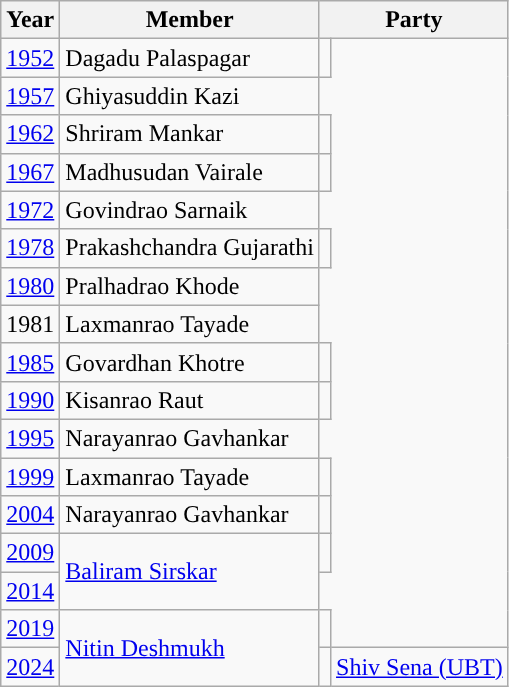<table class = wikitable>
<tr>
<th>Year</th>
<th>Member</th>
<th colspan=2>Party</th>
</tr>
<tr>
<td rowspan=2><a href='#'>1952</a></td>
<td>Dagadu Palaspagar</td>
<td></td>
</tr>
<tr>
<td rowspan=2>Ghiyasuddin Kazi</td>
</tr>
<tr>
<td><a href='#'>1957</a></td>
</tr>
<tr>
<td><a href='#'>1962</a></td>
<td>Shriram Mankar</td>
<td></td>
</tr>
<tr>
<td><a href='#'>1967</a></td>
<td>Madhusudan Vairale</td>
<td></td>
</tr>
<tr>
<td><a href='#'>1972</a></td>
<td>Govindrao Sarnaik</td>
</tr>
<tr>
<td><a href='#'>1978</a></td>
<td>Prakashchandra Gujarathi</td>
<td></td>
</tr>
<tr>
<td><a href='#'>1980</a></td>
<td>Pralhadrao Khode</td>
</tr>
<tr>
<td>1981</td>
<td>Laxmanrao Tayade</td>
</tr>
<tr>
<td><a href='#'>1985</a></td>
<td>Govardhan Khotre</td>
<td></td>
</tr>
<tr>
<td><a href='#'>1990</a></td>
<td>Kisanrao Raut</td>
<td></td>
</tr>
<tr>
<td><a href='#'>1995</a></td>
<td>Narayanrao Gavhankar</td>
</tr>
<tr>
<td><a href='#'>1999</a></td>
<td>Laxmanrao Tayade</td>
<td></td>
</tr>
<tr>
<td><a href='#'>2004</a></td>
<td>Narayanrao Gavhankar</td>
<td></td>
</tr>
<tr>
<td><a href='#'>2009</a></td>
<td rowspan=2><a href='#'>Baliram Sirskar</a></td>
<td></td>
</tr>
<tr>
<td><a href='#'>2014</a></td>
</tr>
<tr>
<td><a href='#'>2019</a></td>
<td Rowspan=2><a href='#'>Nitin Deshmukh</a></td>
<td></td>
</tr>
<tr>
<td><a href='#'>2024</a></td>
<td style="background-color: "></td>
<td><a href='#'>Shiv Sena (UBT)</a></td>
</tr>
</table>
